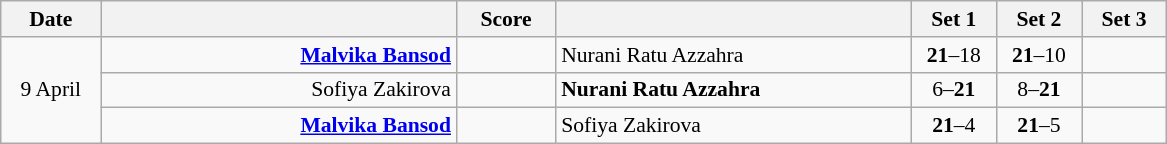<table class="wikitable" style="text-align: center; font-size:90%">
<tr>
<th width="60">Date</th>
<th align="right" width="230"></th>
<th width="60">Score</th>
<th align="left" width="230"></th>
<th width="50">Set 1</th>
<th width="50">Set 2</th>
<th width="50">Set 3</th>
</tr>
<tr>
<td rowspan="3">9 April</td>
<td align="right"><strong><a href='#'>Malvika Bansod</a> </strong></td>
<td></td>
<td align="left"> Nurani Ratu Azzahra</td>
<td><strong>21</strong>–18</td>
<td><strong>21</strong>–10</td>
<td></td>
</tr>
<tr>
<td align="right">Sofiya Zakirova </td>
<td></td>
<td align="left"><strong> Nurani Ratu Azzahra</strong></td>
<td>6–<strong>21</strong></td>
<td>8–<strong>21</strong></td>
<td></td>
</tr>
<tr>
<td align="right"><strong><a href='#'>Malvika Bansod</a> </strong></td>
<td></td>
<td align="left"> Sofiya Zakirova</td>
<td><strong>21</strong>–4</td>
<td><strong>21</strong>–5</td>
<td></td>
</tr>
</table>
